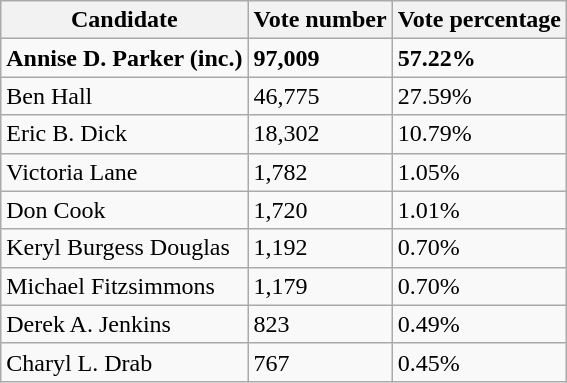<table class="wikitable">
<tr>
<th>Candidate</th>
<th>Vote number</th>
<th>Vote percentage</th>
</tr>
<tr>
<td><strong>Annise D. Parker (inc.)</strong></td>
<td><strong>97,009</strong></td>
<td><strong>57.22%</strong></td>
</tr>
<tr>
<td>Ben Hall</td>
<td>46,775</td>
<td>27.59%</td>
</tr>
<tr>
<td>Eric B. Dick</td>
<td>18,302</td>
<td>10.79%</td>
</tr>
<tr>
<td>Victoria Lane</td>
<td>1,782</td>
<td>1.05%</td>
</tr>
<tr>
<td>Don Cook</td>
<td>1,720</td>
<td>1.01%</td>
</tr>
<tr>
<td>Keryl Burgess Douglas</td>
<td>1,192</td>
<td>0.70%</td>
</tr>
<tr>
<td>Michael Fitzsimmons</td>
<td>1,179</td>
<td>0.70%</td>
</tr>
<tr>
<td>Derek A. Jenkins</td>
<td>823</td>
<td>0.49%</td>
</tr>
<tr>
<td>Charyl L. Drab</td>
<td>767</td>
<td>0.45%</td>
</tr>
</table>
